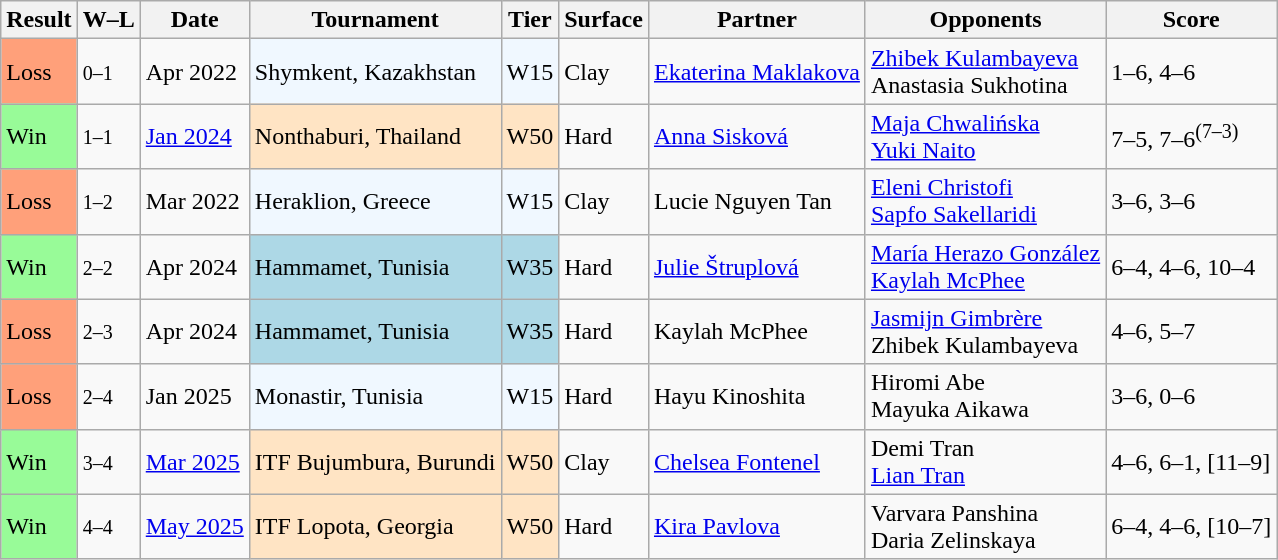<table class="sortable wikitable">
<tr>
<th>Result</th>
<th class="unsortable">W–L</th>
<th>Date</th>
<th>Tournament</th>
<th>Tier</th>
<th>Surface</th>
<th>Partner</th>
<th>Opponents</th>
<th class="unsortable">Score</th>
</tr>
<tr>
<td bgcolor=ffa07a>Loss</td>
<td><small>0–1</small></td>
<td>Apr 2022</td>
<td style="background:#f0f8ff;">Shymkent, Kazakhstan</td>
<td style="background:#f0f8ff;">W15</td>
<td>Clay</td>
<td> <a href='#'>Ekaterina Maklakova</a></td>
<td> <a href='#'>Zhibek Kulambayeva</a> <br>  Anastasia Sukhotina</td>
<td>1–6, 4–6</td>
</tr>
<tr>
<td bgcolor=98FB98>Win</td>
<td><small>1–1</small></td>
<td><a href='#'>Jan 2024</a></td>
<td style="background:#ffe4c4;">Nonthaburi, Thailand</td>
<td style="background:#ffe4c4;">W50</td>
<td>Hard</td>
<td> <a href='#'>Anna Sisková</a></td>
<td> <a href='#'>Maja Chwalińska</a> <br>  <a href='#'>Yuki Naito</a></td>
<td>7–5, 7–6<sup>(7–3)</sup></td>
</tr>
<tr>
<td bgcolor=ffa07a>Loss</td>
<td><small>1–2</small></td>
<td>Mar 2022</td>
<td style="background:#f0f8ff;">Heraklion, Greece</td>
<td style="background:#f0f8ff;">W15</td>
<td>Clay</td>
<td> Lucie Nguyen Tan</td>
<td> <a href='#'>Eleni Christofi</a> <br>  <a href='#'>Sapfo Sakellaridi</a></td>
<td>3–6, 3–6</td>
</tr>
<tr>
<td bgcolor=98FB98>Win</td>
<td><small>2–2</small></td>
<td>Apr 2024</td>
<td style="background:lightblue;">Hammamet, Tunisia</td>
<td style="background:lightblue;">W35</td>
<td>Hard</td>
<td> <a href='#'>Julie Štruplová</a></td>
<td> <a href='#'>María Herazo González</a> <br>  <a href='#'>Kaylah McPhee</a></td>
<td>6–4, 4–6, 10–4</td>
</tr>
<tr>
<td bgcolor=ffa07a>Loss</td>
<td><small>2–3</small></td>
<td>Apr 2024</td>
<td style="background:lightblue;">Hammamet, Tunisia</td>
<td style="background:lightblue;">W35</td>
<td>Hard</td>
<td> Kaylah McPhee</td>
<td> <a href='#'>Jasmijn Gimbrère</a> <br>  Zhibek Kulambayeva</td>
<td>4–6, 5–7</td>
</tr>
<tr>
<td bgcolor=ffa07a>Loss</td>
<td><small>2–4</small></td>
<td>Jan 2025</td>
<td style="background:#f0f8ff;">Monastir, Tunisia</td>
<td style="background:#f0f8ff;">W15</td>
<td>Hard</td>
<td> Hayu Kinoshita</td>
<td> Hiromi Abe <br>  Mayuka Aikawa</td>
<td>3–6, 0–6</td>
</tr>
<tr>
<td bgcolor=98FB98>Win</td>
<td><small>3–4</small></td>
<td><a href='#'>Mar 2025</a></td>
<td style="background:#ffe4c4;">ITF Bujumbura, Burundi</td>
<td style="background:#ffe4c4;">W50</td>
<td>Clay</td>
<td> <a href='#'>Chelsea Fontenel</a></td>
<td> Demi Tran <br>  <a href='#'>Lian Tran</a></td>
<td>4–6, 6–1, [11–9]</td>
</tr>
<tr>
<td bgcolor=98FB98>Win</td>
<td><small>4–4</small></td>
<td><a href='#'>May 2025</a></td>
<td style="background:#ffe4c4;">ITF Lopota, Georgia</td>
<td style="background:#ffe4c4;">W50</td>
<td>Hard</td>
<td> <a href='#'>Kira Pavlova</a></td>
<td> Varvara Panshina <br>  Daria Zelinskaya</td>
<td>6–4, 4–6, [10–7]</td>
</tr>
</table>
